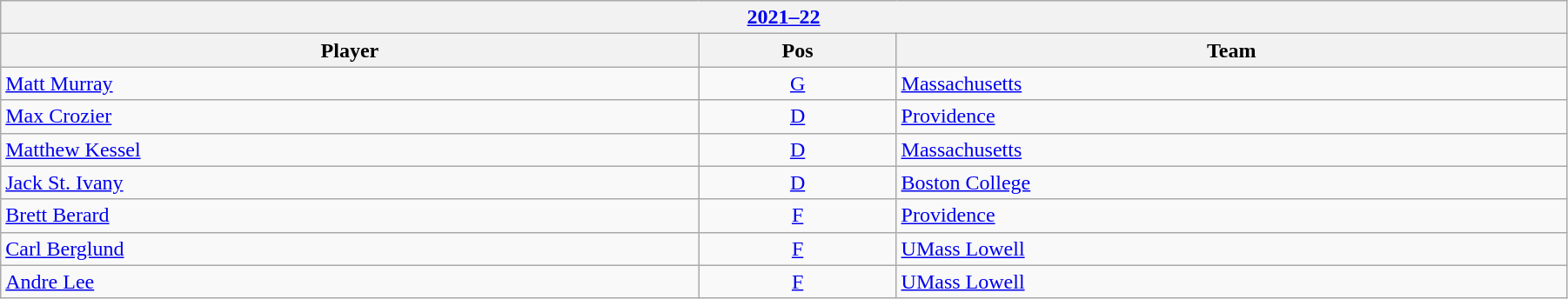<table class="wikitable" width=95%>
<tr>
<th colspan=3><a href='#'>2021–22</a></th>
</tr>
<tr>
<th>Player</th>
<th>Pos</th>
<th>Team</th>
</tr>
<tr>
<td><a href='#'>Matt Murray</a></td>
<td align=center><a href='#'>G</a></td>
<td><a href='#'>Massachusetts</a></td>
</tr>
<tr>
<td><a href='#'>Max Crozier</a></td>
<td align=center><a href='#'>D</a></td>
<td><a href='#'>Providence</a></td>
</tr>
<tr>
<td><a href='#'>Matthew Kessel</a></td>
<td align=center><a href='#'>D</a></td>
<td><a href='#'>Massachusetts</a></td>
</tr>
<tr>
<td><a href='#'>Jack St. Ivany</a></td>
<td align=center><a href='#'>D</a></td>
<td><a href='#'>Boston College</a></td>
</tr>
<tr>
<td><a href='#'>Brett Berard</a></td>
<td align=center><a href='#'>F</a></td>
<td><a href='#'>Providence</a></td>
</tr>
<tr>
<td><a href='#'>Carl Berglund</a></td>
<td align=center><a href='#'>F</a></td>
<td><a href='#'>UMass Lowell</a></td>
</tr>
<tr>
<td><a href='#'>Andre Lee</a></td>
<td align=center><a href='#'>F</a></td>
<td><a href='#'>UMass Lowell</a></td>
</tr>
</table>
